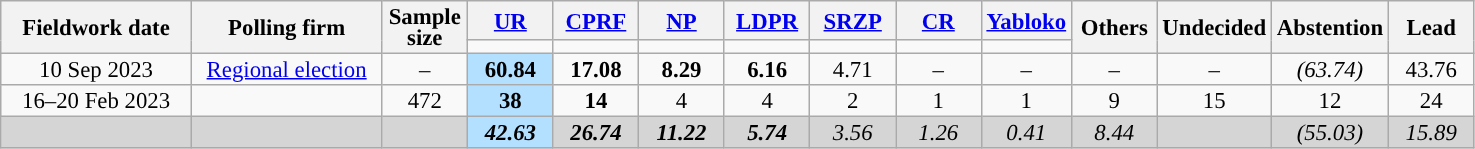<table class=wikitable style="font-size:95%; line-height:14px; text-align:center">
<tr>
<th style=width:120px; rowspan=2>Fieldwork date</th>
<th style=width:120px; rowspan=2>Polling firm</th>
<th style=width:50px; rowspan=2>Sample<br>size</th>
<th style="width:50px;"><a href='#'>UR</a></th>
<th style="width:50px;"><a href='#'>CPRF</a></th>
<th style="width:50px;"><a href='#'>NP</a></th>
<th style="width:50px;"><a href='#'>LDPR</a></th>
<th style="width:50px;"><a href='#'>SRZP</a></th>
<th style="width:50px;"><a href='#'>CR</a></th>
<th style="width:50px;"><a href='#'>Yabloko</a></th>
<th style="width:50px;" rowspan=2>Others</th>
<th style="width:50px;" rowspan=2>Undecided</th>
<th style="width:50px;" rowspan=2>Abstention</th>
<th style="width:50px;" rowspan="2">Lead</th>
</tr>
<tr>
<td bgcolor=></td>
<td bgcolor=></td>
<td bgcolor=></td>
<td bgcolor=></td>
<td bgcolor=></td>
<td bgcolor=></td>
<td bgcolor=></td>
</tr>
<tr>
<td>10 Sep 2023</td>
<td><a href='#'>Regional election</a></td>
<td>–</td>
<td style="background:#B3E0FF"><strong>60.84</strong></td>
<td><strong>17.08</strong></td>
<td><strong>8.29</strong></td>
<td><strong>6.16</strong></td>
<td>4.71</td>
<td>–</td>
<td>–</td>
<td>–</td>
<td>–</td>
<td><em>(63.74)</em></td>
<td style="background:">43.76</td>
</tr>
<tr>
<td>16–20 Feb 2023</td>
<td></td>
<td>472</td>
<td style="background:#B3E0FF"><strong>38</strong></td>
<td><strong>14</strong></td>
<td>4</td>
<td>4</td>
<td>2</td>
<td>1</td>
<td>1</td>
<td>9</td>
<td>15</td>
<td>12</td>
<td style="background:">24</td>
</tr>
<tr style="background:#D5D5D5">
<td></td>
<td></td>
<td></td>
<td style="background:#B3E0FF"><strong><em>42.63</em></strong></td>
<td><strong><em>26.74</em></strong></td>
<td><strong><em>11.22</em></strong></td>
<td><strong><em>5.74</em></strong></td>
<td><em>3.56</em></td>
<td><em>1.26</em></td>
<td><em>0.41</em></td>
<td><em>8.44</em></td>
<td></td>
<td><em>(55.03)</em></td>
<td style="background:"><em>15.89</em></td>
</tr>
</table>
